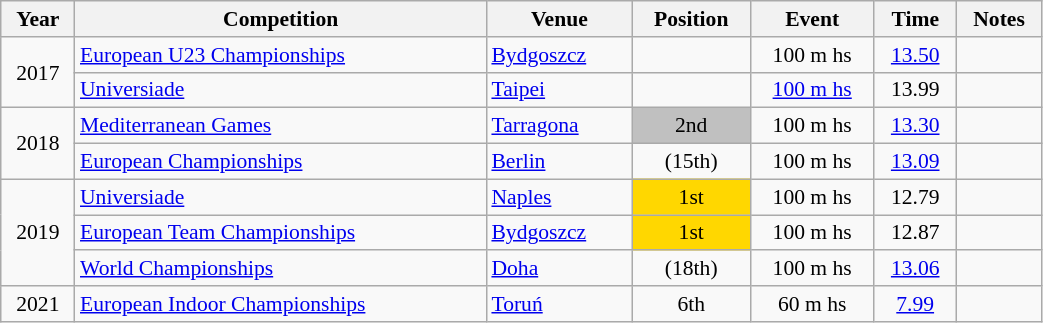<table class="wikitable" width=55% style="font-size:90%; text-align:center;">
<tr>
<th>Year</th>
<th>Competition</th>
<th>Venue</th>
<th>Position</th>
<th>Event</th>
<th>Time</th>
<th>Notes</th>
</tr>
<tr>
<td rowspan=2>2017</td>
<td align=left><a href='#'>European U23 Championships</a></td>
<td align=left> <a href='#'>Bydgoszcz</a></td>
<td></td>
<td>100 m hs</td>
<td><a href='#'>13.50</a></td>
<td></td>
</tr>
<tr>
<td align=left><a href='#'>Universiade</a></td>
<td align=left> <a href='#'>Taipei</a></td>
<td></td>
<td><a href='#'>100 m hs</a></td>
<td>13.99</td>
<td></td>
</tr>
<tr>
<td rowspan=2>2018</td>
<td align=left><a href='#'>Mediterranean Games</a></td>
<td align=left> <a href='#'>Tarragona</a></td>
<td bgcolor=silver>2nd</td>
<td>100 m hs</td>
<td><a href='#'>13.30</a></td>
<td></td>
</tr>
<tr>
<td align=left><a href='#'>European Championships</a></td>
<td align=left> <a href='#'>Berlin</a></td>
<td> (15th)</td>
<td>100 m hs</td>
<td><a href='#'>13.09</a></td>
<td></td>
</tr>
<tr>
<td rowspan=3>2019</td>
<td align=left><a href='#'>Universiade</a></td>
<td align=left> <a href='#'>Naples</a></td>
<td bgcolor=gold>1st</td>
<td>100 m hs</td>
<td>12.79</td>
<td></td>
</tr>
<tr>
<td align=left><a href='#'>European Team Championships</a></td>
<td align=left> <a href='#'>Bydgoszcz</a></td>
<td bgcolor=gold>1st</td>
<td>100 m hs</td>
<td>12.87</td>
<td></td>
</tr>
<tr>
<td align=left><a href='#'>World Championships</a></td>
<td align=left> <a href='#'>Doha</a></td>
<td> (18th)</td>
<td>100 m hs</td>
<td><a href='#'>13.06</a></td>
<td></td>
</tr>
<tr>
<td>2021</td>
<td align=left><a href='#'>European Indoor Championships</a></td>
<td align=left> <a href='#'>Toruń</a></td>
<td>6th</td>
<td>60 m hs</td>
<td><a href='#'>7.99</a></td>
<td></td>
</tr>
</table>
